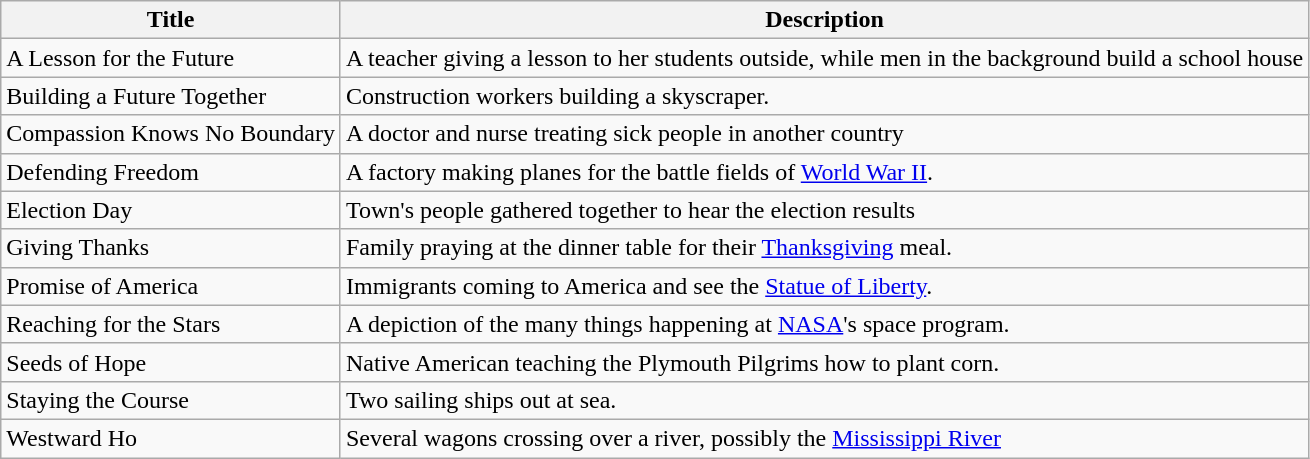<table class="wikitable">
<tr>
<th>Title</th>
<th>Description</th>
</tr>
<tr>
<td>A Lesson for the Future</td>
<td>A teacher giving a lesson to her students outside, while men in the background build a school house</td>
</tr>
<tr>
<td>Building a Future Together</td>
<td>Construction workers building a skyscraper.</td>
</tr>
<tr>
<td>Compassion Knows No Boundary</td>
<td>A doctor and nurse treating sick people in another country</td>
</tr>
<tr>
<td>Defending Freedom</td>
<td>A factory making planes for the battle fields of <a href='#'>World War II</a>.</td>
</tr>
<tr>
<td>Election Day</td>
<td>Town's people gathered together to hear the election results</td>
</tr>
<tr>
<td>Giving Thanks</td>
<td>Family praying at the dinner table for their <a href='#'>Thanksgiving</a> meal.</td>
</tr>
<tr>
<td>Promise of America</td>
<td>Immigrants coming to America and see the <a href='#'>Statue of Liberty</a>.</td>
</tr>
<tr>
<td>Reaching for the Stars</td>
<td>A depiction of the many things happening at <a href='#'>NASA</a>'s space program.</td>
</tr>
<tr>
<td>Seeds of Hope</td>
<td>Native American teaching the Plymouth Pilgrims how to plant corn.</td>
</tr>
<tr>
<td>Staying the Course</td>
<td>Two sailing ships out at sea.</td>
</tr>
<tr>
<td>Westward Ho</td>
<td>Several wagons crossing over a river, possibly the <a href='#'>Mississippi River</a></td>
</tr>
</table>
